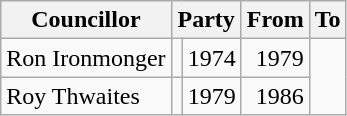<table class=wikitable>
<tr>
<th>Councillor</th>
<th colspan=2>Party</th>
<th>From</th>
<th>To</th>
</tr>
<tr>
<td>Ron Ironmonger</td>
<td></td>
<td align=right>1974</td>
<td align=right>1979</td>
</tr>
<tr>
<td>Roy Thwaites</td>
<td></td>
<td align=right>1979</td>
<td align=right>1986</td>
</tr>
</table>
